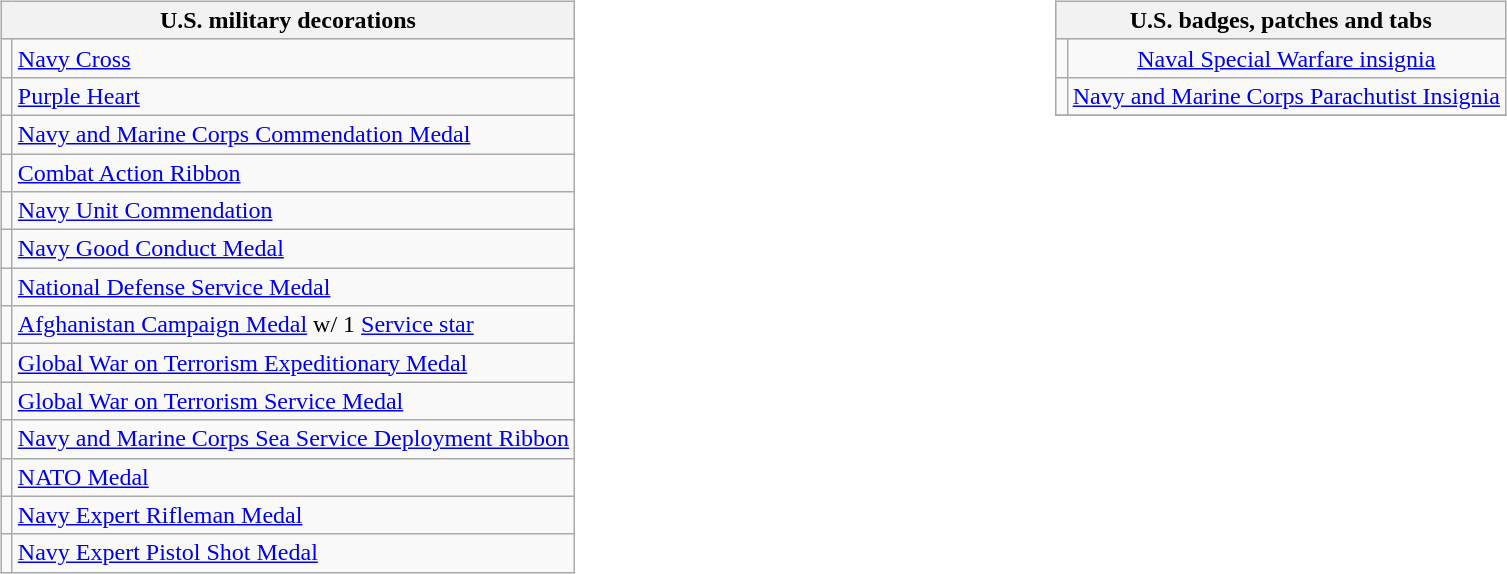<table style="width:100%;">
<tr>
<td valign="top"><br><table class="wikitable">
<tr style="background:#ccf; text-align:center;">
<th colspan="2"><strong>U.S. military decorations</strong></th>
</tr>
<tr>
<td></td>
<td><a href='#'>Navy Cross</a></td>
</tr>
<tr>
<td></td>
<td><a href='#'>Purple Heart</a></td>
</tr>
<tr>
<td></td>
<td><a href='#'>Navy and Marine Corps Commendation Medal</a></td>
</tr>
<tr>
<td></td>
<td><a href='#'>Combat Action Ribbon</a></td>
</tr>
<tr>
<td></td>
<td><a href='#'>Navy Unit Commendation</a></td>
</tr>
<tr>
<td></td>
<td><a href='#'>Navy Good Conduct Medal</a></td>
</tr>
<tr>
<td></td>
<td><a href='#'>National Defense Service Medal</a></td>
</tr>
<tr>
<td></td>
<td><a href='#'>Afghanistan Campaign Medal</a> w/ 1 <a href='#'>Service star</a></td>
</tr>
<tr>
<td></td>
<td><a href='#'>Global War on Terrorism Expeditionary Medal</a></td>
</tr>
<tr>
<td></td>
<td><a href='#'>Global War on Terrorism Service Medal</a></td>
</tr>
<tr>
<td></td>
<td><a href='#'>Navy and Marine Corps Sea Service Deployment Ribbon</a></td>
</tr>
<tr>
<td></td>
<td><a href='#'>NATO Medal</a></td>
</tr>
<tr>
<td></td>
<td><a href='#'>Navy Expert Rifleman Medal</a></td>
</tr>
<tr>
<td></td>
<td><a href='#'>Navy Expert Pistol Shot Medal</a></td>
</tr>
</table>
</td>
<td valign="top"><br><table class="wikitable">
<tr style="background:#ccf; text-align:center;">
<th colspan="2"><strong>U.S. badges, patches and tabs</strong></th>
</tr>
<tr>
<td align=center></td>
<td align=center><a href='#'>Naval Special Warfare insignia</a></td>
</tr>
<tr>
<td align=center></td>
<td align=center><a href='#'>Navy and Marine Corps Parachutist Insignia</a></td>
</tr>
<tr>
</tr>
</table>
</td>
</tr>
</table>
